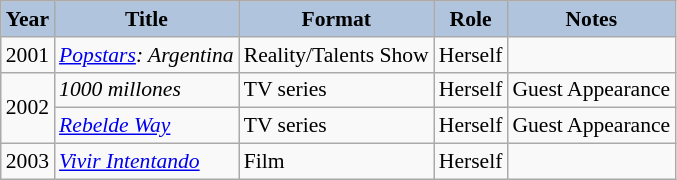<table class="wikitable" style="font-size:90%;">
<tr>
<th style="background:#B0C4DE;">Year</th>
<th style="background:#B0C4DE;">Title</th>
<th style="background:#B0C4DE;">Format</th>
<th style="background:#B0C4DE;">Role</th>
<th style="background:#B0C4DE;">Notes</th>
</tr>
<tr>
<td>2001</td>
<td><em><a href='#'>Popstars</a>: Argentina</em></td>
<td>Reality/Talents Show</td>
<td>Herself</td>
<td></td>
</tr>
<tr>
<td rowspan="2">2002</td>
<td><em>1000 millones</em></td>
<td>TV series</td>
<td>Herself</td>
<td>Guest Appearance</td>
</tr>
<tr>
<td><em><a href='#'>Rebelde Way</a></em></td>
<td>TV series</td>
<td>Herself</td>
<td>Guest Appearance</td>
</tr>
<tr>
<td>2003</td>
<td><em><a href='#'>Vivir Intentando</a></em></td>
<td>Film</td>
<td>Herself</td>
<td></td>
</tr>
</table>
